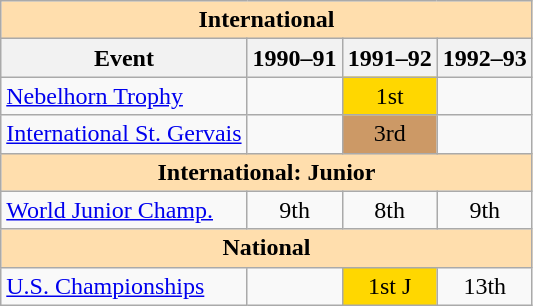<table class="wikitable" style="text-align:center">
<tr>
<th colspan="4" style="background-color: #ffdead; " align="center">International</th>
</tr>
<tr>
<th>Event</th>
<th>1990–91</th>
<th>1991–92</th>
<th>1992–93</th>
</tr>
<tr>
<td align=left><a href='#'>Nebelhorn Trophy</a></td>
<td></td>
<td bgcolor=gold>1st</td>
<td></td>
</tr>
<tr>
<td align=left><a href='#'>International St. Gervais</a></td>
<td></td>
<td bgcolor=cc9966>3rd</td>
<td></td>
</tr>
<tr>
<th colspan="4" style="background-color: #ffdead; " align="center">International: Junior</th>
</tr>
<tr>
<td align=left><a href='#'>World Junior Champ.</a></td>
<td>9th</td>
<td>8th</td>
<td>9th</td>
</tr>
<tr>
<th colspan="4" style="background-color: #ffdead; " align="center">National</th>
</tr>
<tr>
<td align=left><a href='#'>U.S. Championships</a></td>
<td></td>
<td bgcolor=gold>1st J</td>
<td>13th</td>
</tr>
</table>
